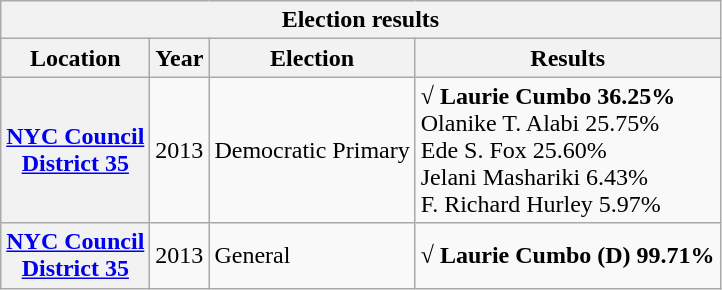<table class="wikitable collapsible">
<tr valign=bottom>
<th colspan=4>Election results</th>
</tr>
<tr valign=bottom>
<th>Location</th>
<th>Year</th>
<th>Election</th>
<th>Results</th>
</tr>
<tr>
<th><a href='#'>NYC Council<br>District 35</a></th>
<td>2013</td>
<td>Democratic Primary</td>
<td><strong>√ Laurie Cumbo 36.25%</strong><br>Olanike T. Alabi 25.75%<br>Ede S. Fox 25.60%<br>Jelani Mashariki 6.43%<br>F. Richard Hurley 5.97%</td>
</tr>
<tr>
<th><a href='#'>NYC Council<br>District 35</a></th>
<td>2013</td>
<td>General</td>
<td><strong>√ Laurie Cumbo (D) 99.71%</strong></td>
</tr>
</table>
